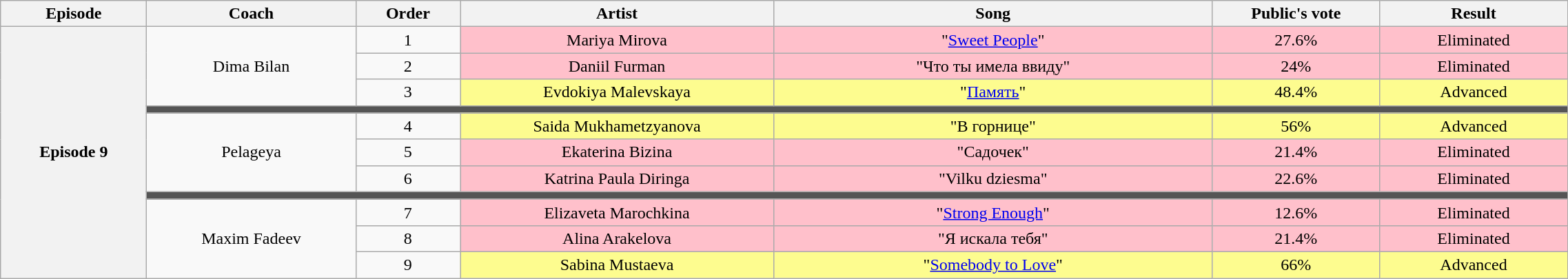<table class="wikitable" style="text-align:center; width:120%;">
<tr>
<th style="width:07%;">Episode</th>
<th style="width:10%;">Coach</th>
<th style="width:05%;">Order</th>
<th style="width:15%;">Artist</th>
<th style="width:21%;">Song</th>
<th style="width:08%;">Public's vote</th>
<th style="width:09%;">Result</th>
</tr>
<tr>
<th rowspan=11 scope="row">Episode 9 <br> </th>
<td rowspan=3>Dima Bilan</td>
<td>1</td>
<td style="background:pink">Mariya Mirova</td>
<td style="background:pink">"<a href='#'>Sweet People</a>"</td>
<td style="background:pink">27.6%</td>
<td style="background:pink">Eliminated</td>
</tr>
<tr>
<td>2</td>
<td style="background:pink">Daniil Furman</td>
<td style="background:pink">"Что ты имела ввиду"</td>
<td style="background:pink">24%</td>
<td style="background:pink">Eliminated</td>
</tr>
<tr>
<td>3</td>
<td style="background:#fdfc8f">Evdokiya Malevskaya</td>
<td style="background:#fdfc8f">"<a href='#'>Память</a>"</td>
<td style="background:#fdfc8f">48.4%</td>
<td style="background:#fdfc8f">Advanced</td>
</tr>
<tr>
<td colspan=6 style="background:#555555;"></td>
</tr>
<tr>
<td rowspan=3>Pelageya</td>
<td>4</td>
<td style="background:#fdfc8f">Saida Mukhametzyanova</td>
<td style="background:#fdfc8f">"В горнице"</td>
<td style="background:#fdfc8f">56%</td>
<td style="background:#fdfc8f">Advanced</td>
</tr>
<tr>
<td>5</td>
<td style="background:pink">Ekaterina Bizina</td>
<td style="background:pink">"Садочек"</td>
<td style="background:pink">21.4%</td>
<td style="background:pink">Eliminated</td>
</tr>
<tr>
<td>6</td>
<td style="background:pink">Katrina Paula Diringa</td>
<td style="background:pink">"Vilku dziesma"</td>
<td style="background:pink">22.6%</td>
<td style="background:pink">Eliminated</td>
</tr>
<tr>
<td colspan=6 style="background:#555555;"></td>
</tr>
<tr>
<td rowspan=3>Maxim Fadeev</td>
<td>7</td>
<td style="background:pink">Elizaveta Marochkina</td>
<td style="background:pink">"<a href='#'>Strong Enough</a>"</td>
<td style="background:pink">12.6%</td>
<td style="background:pink">Eliminated</td>
</tr>
<tr>
<td>8</td>
<td style="background:pink">Alina Arakelova</td>
<td style="background:pink">"Я искала тебя"</td>
<td style="background:pink">21.4%</td>
<td style="background:pink">Eliminated</td>
</tr>
<tr>
<td>9</td>
<td style="background:#fdfc8f">Sabina Mustaeva</td>
<td style="background:#fdfc8f">"<a href='#'>Somebody to Love</a>"</td>
<td style="background:#fdfc8f">66%</td>
<td style="background:#fdfc8f">Advanced</td>
</tr>
</table>
